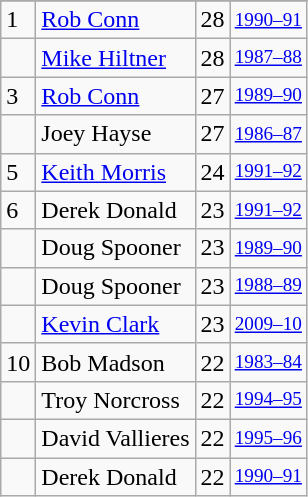<table class="wikitable">
<tr>
</tr>
<tr>
<td>1</td>
<td><a href='#'>Rob Conn</a></td>
<td>28</td>
<td style="font-size:80%;"><a href='#'>1990–91</a></td>
</tr>
<tr>
<td></td>
<td><a href='#'>Mike Hiltner</a></td>
<td>28</td>
<td style="font-size:80%;"><a href='#'>1987–88</a></td>
</tr>
<tr>
<td>3</td>
<td><a href='#'>Rob Conn</a></td>
<td>27</td>
<td style="font-size:80%;"><a href='#'>1989–90</a></td>
</tr>
<tr>
<td></td>
<td>Joey Hayse</td>
<td>27</td>
<td style="font-size:80%;"><a href='#'>1986–87</a></td>
</tr>
<tr>
<td>5</td>
<td><a href='#'>Keith Morris</a></td>
<td>24</td>
<td style="font-size:80%;"><a href='#'>1991–92</a></td>
</tr>
<tr>
<td>6</td>
<td>Derek Donald</td>
<td>23</td>
<td style="font-size:80%;"><a href='#'>1991–92</a></td>
</tr>
<tr>
<td></td>
<td>Doug Spooner</td>
<td>23</td>
<td style="font-size:80%;"><a href='#'>1989–90</a></td>
</tr>
<tr>
<td></td>
<td>Doug Spooner</td>
<td>23</td>
<td style="font-size:80%;"><a href='#'>1988–89</a></td>
</tr>
<tr>
<td></td>
<td><a href='#'>Kevin Clark</a></td>
<td>23</td>
<td style="font-size:80%;"><a href='#'>2009–10</a></td>
</tr>
<tr>
<td>10</td>
<td>Bob Madson</td>
<td>22</td>
<td style="font-size:80%;"><a href='#'>1983–84</a></td>
</tr>
<tr>
<td></td>
<td>Troy Norcross</td>
<td>22</td>
<td style="font-size:80%;"><a href='#'>1994–95</a></td>
</tr>
<tr>
<td></td>
<td>David Vallieres</td>
<td>22</td>
<td style="font-size:80%;"><a href='#'>1995–96</a></td>
</tr>
<tr>
<td></td>
<td>Derek Donald</td>
<td>22</td>
<td style="font-size:80%;"><a href='#'>1990–91</a></td>
</tr>
</table>
